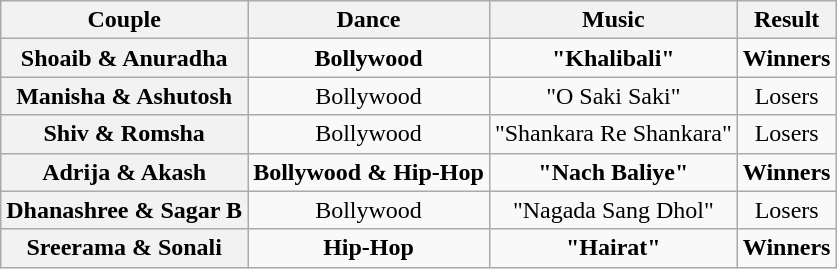<table class="wikitable plainrowheaders sortable" style="text-align:center;">
<tr>
<th>Couple</th>
<th class="unsortable" scope="col">Dance</th>
<th scope="col" class="unsortable">Music</th>
<th scope="col" class="unsortable">Result</th>
</tr>
<tr>
<th><strong>Shoaib & Anuradha</strong></th>
<td><strong>Bollywood</strong></td>
<td><strong>"Khalibali"</strong></td>
<td><strong>Winners</strong></td>
</tr>
<tr>
<th>Manisha & Ashutosh</th>
<td>Bollywood</td>
<td>"O Saki Saki"</td>
<td>Losers</td>
</tr>
<tr>
<th>Shiv & Romsha</th>
<td>Bollywood</td>
<td>"Shankara Re Shankara"</td>
<td>Losers</td>
</tr>
<tr>
<th><strong>Adrija & Akash</strong></th>
<td><strong>Bollywood & Hip-Hop</strong></td>
<td><strong>"Nach Baliye"</strong></td>
<td><strong>Winners</strong></td>
</tr>
<tr>
<th>Dhanashree & Sagar B</th>
<td>Bollywood</td>
<td>"Nagada Sang Dhol"</td>
<td>Losers</td>
</tr>
<tr>
<th>Sreerama & Sonali</th>
<td><strong>Hip-Hop</strong></td>
<td><strong>"Hairat"</strong></td>
<td><strong>Winners</strong></td>
</tr>
</table>
